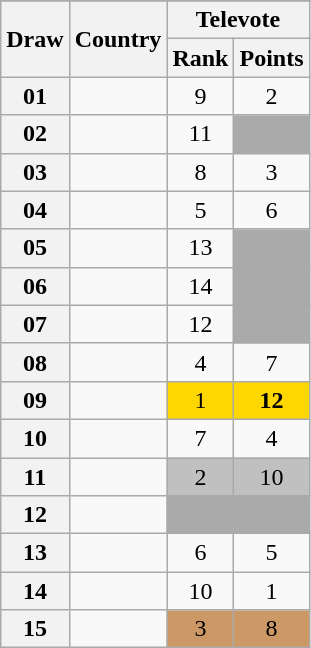<table class="sortable wikitable collapsible plainrowheaders" style="text-align:center;">
<tr>
</tr>
<tr>
<th scope="col" rowspan="2">Draw</th>
<th scope="col" rowspan="2">Country</th>
<th scope="col" colspan="2">Televote</th>
</tr>
<tr>
<th scope="col">Rank</th>
<th scope="col">Points</th>
</tr>
<tr>
<th scope="row" style="text-align:center;">01</th>
<td style="text-align:left;"></td>
<td>9</td>
<td>2</td>
</tr>
<tr>
<th scope="row" style="text-align:center;">02</th>
<td style="text-align:left;"></td>
<td>11</td>
<td style="background:#AAAAAA;"></td>
</tr>
<tr>
<th scope="row" style="text-align:center;">03</th>
<td style="text-align:left;"></td>
<td>8</td>
<td>3</td>
</tr>
<tr>
<th scope="row" style="text-align:center;">04</th>
<td style="text-align:left;"></td>
<td>5</td>
<td>6</td>
</tr>
<tr>
<th scope="row" style="text-align:center;">05</th>
<td style="text-align:left;"></td>
<td>13</td>
<td style="background:#AAAAAA;"></td>
</tr>
<tr>
<th scope="row" style="text-align:center;">06</th>
<td style="text-align:left;"></td>
<td>14</td>
<td style="background:#AAAAAA;"></td>
</tr>
<tr>
<th scope="row" style="text-align:center;">07</th>
<td style="text-align:left;"></td>
<td>12</td>
<td style="background:#AAAAAA;"></td>
</tr>
<tr>
<th scope="row" style="text-align:center;">08</th>
<td style="text-align:left;"></td>
<td>4</td>
<td>7</td>
</tr>
<tr>
<th scope="row" style="text-align:center;">09</th>
<td style="text-align:left;"></td>
<td style="background:gold;">1</td>
<td style="background:gold;"><strong>12</strong></td>
</tr>
<tr>
<th scope="row" style="text-align:center;">10</th>
<td style="text-align:left;"></td>
<td>7</td>
<td>4</td>
</tr>
<tr>
<th scope="row" style="text-align:center;">11</th>
<td style="text-align:left;"></td>
<td style="background:silver;">2</td>
<td style="background:silver;">10</td>
</tr>
<tr class=sortbottom>
<th scope="row" style="text-align:center;">12</th>
<td style="text-align:left;"></td>
<td style="background:#AAAAAA;"></td>
<td style="background:#AAAAAA;"></td>
</tr>
<tr>
<th scope="row" style="text-align:center;">13</th>
<td style="text-align:left;"></td>
<td>6</td>
<td>5</td>
</tr>
<tr>
<th scope="row" style="text-align:center;">14</th>
<td style="text-align:left;"></td>
<td>10</td>
<td>1</td>
</tr>
<tr>
<th scope="row" style="text-align:center;">15</th>
<td style="text-align:left;"></td>
<td style="background:#CC9966;">3</td>
<td style="background:#CC9966;">8</td>
</tr>
</table>
